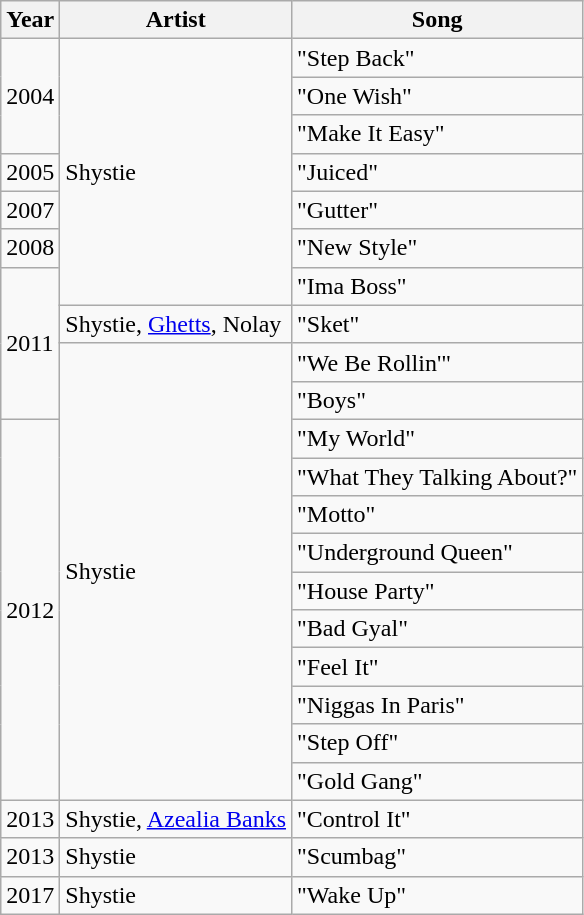<table class="wikitable">
<tr>
<th>Year</th>
<th>Artist</th>
<th>Song</th>
</tr>
<tr>
<td rowspan="3">2004</td>
<td rowspan="7">Shystie</td>
<td>"Step Back"</td>
</tr>
<tr>
<td>"One Wish"</td>
</tr>
<tr>
<td>"Make It Easy"</td>
</tr>
<tr>
<td>2005</td>
<td>"Juiced"</td>
</tr>
<tr>
<td>2007</td>
<td>"Gutter"</td>
</tr>
<tr>
<td>2008</td>
<td>"New Style"</td>
</tr>
<tr>
<td rowspan="4">2011</td>
<td>"Ima Boss"</td>
</tr>
<tr>
<td>Shystie, <a href='#'>Ghetts</a>, Nolay</td>
<td>"Sket"</td>
</tr>
<tr>
<td rowspan="12">Shystie</td>
<td>"We Be Rollin'"</td>
</tr>
<tr>
<td>"Boys"</td>
</tr>
<tr>
<td rowspan="10">2012</td>
<td>"My World"</td>
</tr>
<tr>
<td>"What They Talking About?"</td>
</tr>
<tr>
<td>"Motto"</td>
</tr>
<tr>
<td>"Underground Queen"</td>
</tr>
<tr>
<td>"House Party"</td>
</tr>
<tr>
<td>"Bad Gyal"</td>
</tr>
<tr>
<td>"Feel It"</td>
</tr>
<tr>
<td>"Niggas In Paris"</td>
</tr>
<tr>
<td>"Step Off"</td>
</tr>
<tr>
<td>"Gold Gang"</td>
</tr>
<tr>
<td>2013</td>
<td>Shystie, <a href='#'>Azealia Banks</a></td>
<td>"Control It"</td>
</tr>
<tr>
<td>2013</td>
<td>Shystie</td>
<td>"Scumbag"</td>
</tr>
<tr>
<td>2017</td>
<td>Shystie</td>
<td>"Wake Up"</td>
</tr>
</table>
